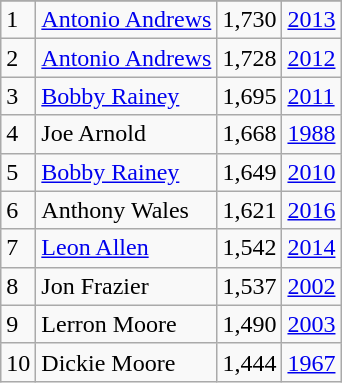<table class="wikitable">
<tr>
</tr>
<tr>
<td>1</td>
<td><a href='#'>Antonio Andrews</a></td>
<td>1,730</td>
<td><a href='#'>2013</a></td>
</tr>
<tr>
<td>2</td>
<td><a href='#'>Antonio Andrews</a></td>
<td>1,728</td>
<td><a href='#'>2012</a></td>
</tr>
<tr>
<td>3</td>
<td><a href='#'>Bobby Rainey</a></td>
<td>1,695</td>
<td><a href='#'>2011</a></td>
</tr>
<tr>
<td>4</td>
<td>Joe Arnold</td>
<td>1,668</td>
<td><a href='#'>1988</a></td>
</tr>
<tr>
<td>5</td>
<td><a href='#'>Bobby Rainey</a></td>
<td>1,649</td>
<td><a href='#'>2010</a></td>
</tr>
<tr>
<td>6</td>
<td>Anthony Wales</td>
<td>1,621</td>
<td><a href='#'>2016</a></td>
</tr>
<tr>
<td>7</td>
<td><a href='#'>Leon Allen</a></td>
<td>1,542</td>
<td><a href='#'>2014</a></td>
</tr>
<tr>
<td>8</td>
<td>Jon Frazier</td>
<td>1,537</td>
<td><a href='#'>2002</a></td>
</tr>
<tr>
<td>9</td>
<td>Lerron Moore</td>
<td>1,490</td>
<td><a href='#'>2003</a></td>
</tr>
<tr>
<td>10</td>
<td>Dickie Moore</td>
<td>1,444</td>
<td><a href='#'>1967</a></td>
</tr>
</table>
